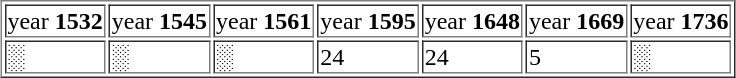<table border=1 align=center>
<tr>
<td>year <strong>1532</strong></td>
<td>year <strong>1545</strong></td>
<td>year <strong>1561</strong></td>
<td>year <strong>1595</strong></td>
<td>year <strong>1648</strong></td>
<td>year <strong>1669</strong></td>
<td>year <strong>1736</strong></td>
</tr>
<tr>
<td>░</td>
<td>░</td>
<td>░</td>
<td>24</td>
<td>24</td>
<td>5</td>
<td>░</td>
</tr>
</table>
